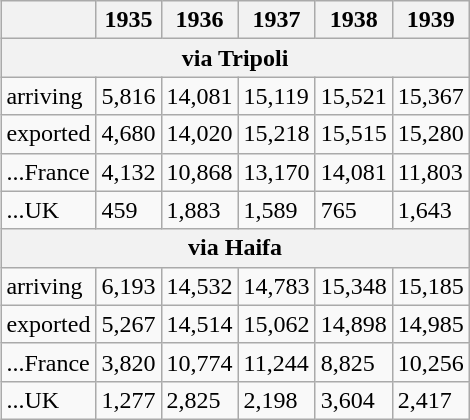<table class="wikitable defaultright" style="float:right">
<tr>
<th></th>
<th>1935</th>
<th>1936</th>
<th>1937</th>
<th>1938</th>
<th>1939</th>
</tr>
<tr>
<th colspan=6>via Tripoli</th>
</tr>
<tr>
<td>arriving</td>
<td>5,816</td>
<td>14,081</td>
<td>15,119</td>
<td>15,521</td>
<td>15,367</td>
</tr>
<tr>
<td>exported</td>
<td>4,680</td>
<td>14,020</td>
<td>15,218</td>
<td>15,515</td>
<td>15,280</td>
</tr>
<tr>
<td>...France</td>
<td>4,132</td>
<td>10,868</td>
<td>13,170</td>
<td>14,081</td>
<td>11,803</td>
</tr>
<tr>
<td>...UK</td>
<td>459</td>
<td>1,883</td>
<td>1,589</td>
<td>765</td>
<td>1,643</td>
</tr>
<tr>
<th colspan=6>via Haifa</th>
</tr>
<tr>
<td>arriving</td>
<td>6,193</td>
<td>14,532</td>
<td>14,783</td>
<td>15,348</td>
<td>15,185</td>
</tr>
<tr>
<td>exported</td>
<td>5,267</td>
<td>14,514</td>
<td>15,062</td>
<td>14,898</td>
<td>14,985</td>
</tr>
<tr>
<td>...France</td>
<td>3,820</td>
<td>10,774</td>
<td>11,244</td>
<td>8,825</td>
<td>10,256</td>
</tr>
<tr>
<td>...UK</td>
<td>1,277</td>
<td>2,825</td>
<td>2,198</td>
<td>3,604</td>
<td>2,417</td>
</tr>
</table>
